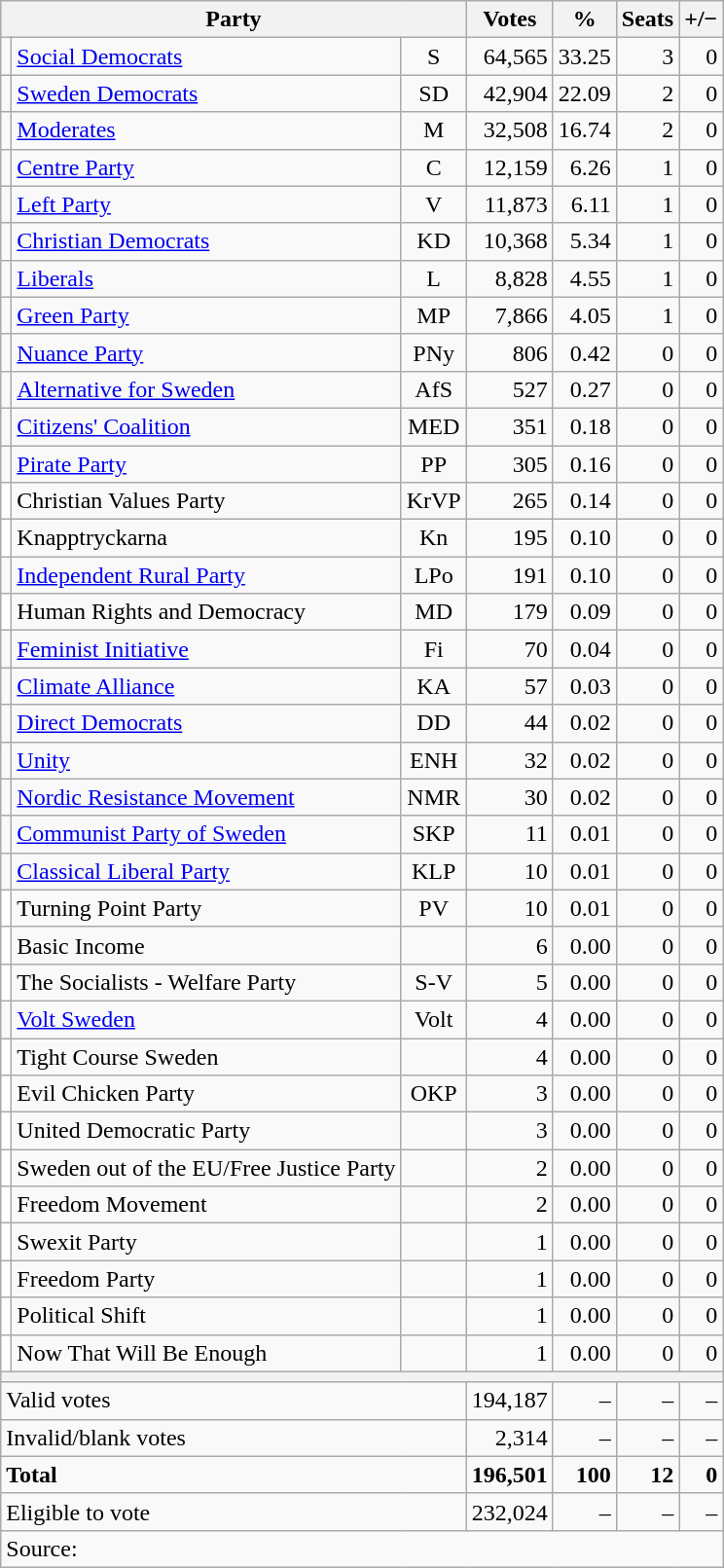<table class=wikitable style=text-align:right>
<tr>
<th colspan=3>Party</th>
<th>Votes</th>
<th>%</th>
<th>Seats</th>
<th>+/−</th>
</tr>
<tr>
<td bgcolor=></td>
<td align=left><a href='#'>Social Democrats</a></td>
<td align=center>S</td>
<td>64,565</td>
<td>33.25</td>
<td>3</td>
<td>0</td>
</tr>
<tr>
<td bgcolor=></td>
<td align=left><a href='#'>Sweden Democrats</a></td>
<td align=center>SD</td>
<td>42,904</td>
<td>22.09</td>
<td>2</td>
<td>0</td>
</tr>
<tr>
<td bgcolor=></td>
<td align=left><a href='#'>Moderates</a></td>
<td align=center>M</td>
<td>32,508</td>
<td>16.74</td>
<td>2</td>
<td>0</td>
</tr>
<tr>
<td bgcolor=></td>
<td align=left><a href='#'>Centre Party</a></td>
<td align=center>C</td>
<td>12,159</td>
<td>6.26</td>
<td>1</td>
<td>0</td>
</tr>
<tr>
<td bgcolor=></td>
<td align=left><a href='#'>Left Party</a></td>
<td align=center>V</td>
<td>11,873</td>
<td>6.11</td>
<td>1</td>
<td>0</td>
</tr>
<tr>
<td bgcolor=></td>
<td align=left><a href='#'>Christian Democrats</a></td>
<td align=center>KD</td>
<td>10,368</td>
<td>5.34</td>
<td>1</td>
<td>0</td>
</tr>
<tr>
<td bgcolor=></td>
<td align=left><a href='#'>Liberals</a></td>
<td align=center>L</td>
<td>8,828</td>
<td>4.55</td>
<td>1</td>
<td>0</td>
</tr>
<tr>
<td bgcolor=></td>
<td align=left><a href='#'>Green Party</a></td>
<td align=center>MP</td>
<td>7,866</td>
<td>4.05</td>
<td>1</td>
<td>0</td>
</tr>
<tr>
<td bgcolor=></td>
<td align=left><a href='#'>Nuance Party</a></td>
<td align=center>PNy</td>
<td>806</td>
<td>0.42</td>
<td>0</td>
<td>0</td>
</tr>
<tr>
<td bgcolor=></td>
<td align=left><a href='#'>Alternative for Sweden</a></td>
<td align=center>AfS</td>
<td>527</td>
<td>0.27</td>
<td>0</td>
<td>0</td>
</tr>
<tr>
<td bgcolor=></td>
<td align=left><a href='#'>Citizens' Coalition</a></td>
<td align=center>MED</td>
<td>351</td>
<td>0.18</td>
<td>0</td>
<td>0</td>
</tr>
<tr>
<td bgcolor=></td>
<td align=left><a href='#'>Pirate Party</a></td>
<td align=center>PP</td>
<td>305</td>
<td>0.16</td>
<td>0</td>
<td>0</td>
</tr>
<tr>
<td bgcolor=white></td>
<td align=left>Christian Values Party</td>
<td align=center>KrVP</td>
<td>265</td>
<td>0.14</td>
<td>0</td>
<td>0</td>
</tr>
<tr>
<td bgcolor=white></td>
<td align=left>Knapptryckarna</td>
<td align=center>Kn</td>
<td>195</td>
<td>0.10</td>
<td>0</td>
<td>0</td>
</tr>
<tr>
<td bgcolor=></td>
<td align=left><a href='#'>Independent Rural Party</a></td>
<td align=center>LPo</td>
<td>191</td>
<td>0.10</td>
<td>0</td>
<td>0</td>
</tr>
<tr>
<td bgcolor=white></td>
<td align=left>Human Rights and Democracy</td>
<td align=center>MD</td>
<td>179</td>
<td>0.09</td>
<td>0</td>
<td>0</td>
</tr>
<tr>
<td bgcolor=></td>
<td align=left><a href='#'>Feminist Initiative</a></td>
<td align=center>Fi</td>
<td>70</td>
<td>0.04</td>
<td>0</td>
<td>0</td>
</tr>
<tr>
<td bgcolor=></td>
<td align=left><a href='#'>Climate Alliance</a></td>
<td align=center>KA</td>
<td>57</td>
<td>0.03</td>
<td>0</td>
<td>0</td>
</tr>
<tr>
<td bgcolor=></td>
<td align=left><a href='#'>Direct Democrats</a></td>
<td align=center>DD</td>
<td>44</td>
<td>0.02</td>
<td>0</td>
<td>0</td>
</tr>
<tr>
<td bgcolor=></td>
<td align=left><a href='#'>Unity</a></td>
<td align=center>ENH</td>
<td>32</td>
<td>0.02</td>
<td>0</td>
<td>0</td>
</tr>
<tr>
<td bgcolor=></td>
<td align=left><a href='#'>Nordic Resistance Movement</a></td>
<td align=center>NMR</td>
<td>30</td>
<td>0.02</td>
<td>0</td>
<td>0</td>
</tr>
<tr>
<td bgcolor=></td>
<td align=left><a href='#'>Communist Party of Sweden</a></td>
<td align=center>SKP</td>
<td>11</td>
<td>0.01</td>
<td>0</td>
<td>0</td>
</tr>
<tr>
<td bgcolor=></td>
<td align=left><a href='#'>Classical Liberal Party</a></td>
<td align=center>KLP</td>
<td>10</td>
<td>0.01</td>
<td>0</td>
<td>0</td>
</tr>
<tr>
<td bgcolor=white></td>
<td align=left>Turning Point Party</td>
<td align=center>PV</td>
<td>10</td>
<td>0.01</td>
<td>0</td>
<td>0</td>
</tr>
<tr>
<td bgcolor=white></td>
<td align=left>Basic Income</td>
<td align=center></td>
<td>6</td>
<td>0.00</td>
<td>0</td>
<td>0</td>
</tr>
<tr>
<td bgcolor=white></td>
<td align=left>The Socialists - Welfare Party</td>
<td align=center>S-V</td>
<td>5</td>
<td>0.00</td>
<td>0</td>
<td>0</td>
</tr>
<tr>
<td bgcolor=></td>
<td align=left><a href='#'>Volt Sweden</a></td>
<td align="center">Volt</td>
<td>4</td>
<td>0.00</td>
<td>0</td>
<td>0</td>
</tr>
<tr>
<td bgcolor=white></td>
<td align=left>Tight Course Sweden</td>
<td align=center></td>
<td>4</td>
<td>0.00</td>
<td>0</td>
<td>0</td>
</tr>
<tr>
<td bgcolor=white></td>
<td align=left>Evil Chicken Party</td>
<td align=center>OKP</td>
<td>3</td>
<td>0.00</td>
<td>0</td>
<td>0</td>
</tr>
<tr>
<td bgcolor=white></td>
<td align=left>United Democratic Party</td>
<td align=center></td>
<td>3</td>
<td>0.00</td>
<td>0</td>
<td>0</td>
</tr>
<tr>
<td bgcolor=white></td>
<td align=left>Sweden out of the EU/Free Justice Party</td>
<td align=center></td>
<td>2</td>
<td>0.00</td>
<td>0</td>
<td>0</td>
</tr>
<tr>
<td bgcolor=white></td>
<td align=left>Freedom Movement</td>
<td align=center></td>
<td>2</td>
<td>0.00</td>
<td>0</td>
<td>0</td>
</tr>
<tr>
<td bgcolor=white></td>
<td align=left>Swexit Party</td>
<td align=center></td>
<td>1</td>
<td>0.00</td>
<td>0</td>
<td>0</td>
</tr>
<tr>
<td bgcolor=white></td>
<td align=left>Freedom Party</td>
<td align=center></td>
<td>1</td>
<td>0.00</td>
<td>0</td>
<td>0</td>
</tr>
<tr>
<td bgcolor=white></td>
<td align=left>Political Shift</td>
<td align=center></td>
<td>1</td>
<td>0.00</td>
<td>0</td>
<td>0</td>
</tr>
<tr>
<td bgcolor=white></td>
<td align=left>Now That Will Be Enough</td>
<td align=center></td>
<td>1</td>
<td>0.00</td>
<td>0</td>
<td>0</td>
</tr>
<tr>
<th colspan=7></th>
</tr>
<tr>
<td align=left colspan=3>Valid votes</td>
<td>194,187</td>
<td>–</td>
<td>–</td>
<td>–</td>
</tr>
<tr>
<td align=left colspan=3>Invalid/blank votes</td>
<td>2,314</td>
<td>–</td>
<td>–</td>
<td>–</td>
</tr>
<tr>
<td align=left colspan=3><strong>Total</strong></td>
<td><strong>196,501</strong></td>
<td><strong>100</strong></td>
<td><strong>12</strong></td>
<td><strong>0</strong></td>
</tr>
<tr>
<td align=left colspan=3>Eligible to vote</td>
<td>232,024</td>
<td>–</td>
<td>–</td>
<td>–</td>
</tr>
<tr>
<td colspan=7 align=left>Source: </td>
</tr>
</table>
